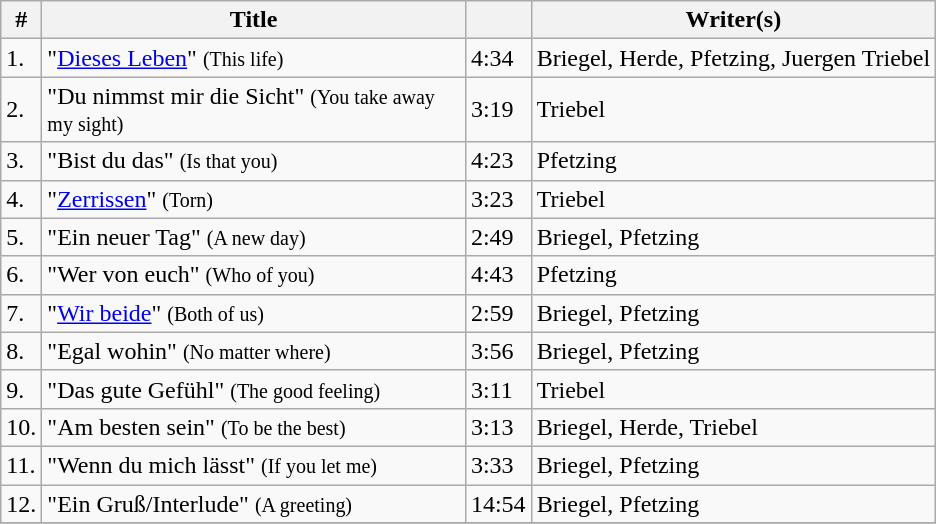<table class="wikitable">
<tr>
<th>#</th>
<th width="275">Title</th>
<th></th>
<th>Writer(s)</th>
</tr>
<tr>
<td>1.</td>
<td>"<a href='#'>Dieses Leben</a>" <small>(This life)</small></td>
<td>4:34</td>
<td>Briegel, Herde, Pfetzing, Juergen Triebel</td>
</tr>
<tr>
<td>2.</td>
<td>"Du nimmst mir die Sicht" <small>(You take away my sight)</small></td>
<td>3:19</td>
<td>Triebel</td>
</tr>
<tr>
<td>3.</td>
<td>"Bist du das" <small>(Is that you)</small></td>
<td>4:23</td>
<td>Pfetzing</td>
</tr>
<tr>
<td>4.</td>
<td>"<a href='#'>Zerrissen</a>" <small>(Torn)</small></td>
<td>3:23</td>
<td>Triebel</td>
</tr>
<tr>
<td>5.</td>
<td>"Ein neuer Tag" <small>(A new day)</small></td>
<td>2:49</td>
<td>Briegel, Pfetzing</td>
</tr>
<tr>
<td>6.</td>
<td>"Wer von euch" <small>(Who of you)</small></td>
<td>4:43</td>
<td>Pfetzing</td>
</tr>
<tr>
<td>7.</td>
<td>"<a href='#'>Wir beide</a>" <small>(Both of us)</small></td>
<td>2:59</td>
<td>Briegel, Pfetzing</td>
</tr>
<tr>
<td>8.</td>
<td>"Egal wohin" <small>(No matter where)</small></td>
<td>3:56</td>
<td>Briegel, Pfetzing</td>
</tr>
<tr>
<td>9.</td>
<td>"Das gute Gefühl" <small>(The good feeling)</small></td>
<td>3:11</td>
<td>Triebel</td>
</tr>
<tr>
<td>10.</td>
<td>"Am besten sein" <small>(To be the best)</small></td>
<td>3:13</td>
<td>Briegel, Herde, Triebel</td>
</tr>
<tr>
<td>11.</td>
<td>"Wenn du mich lässt" <small>(If you let me)</small></td>
<td>3:33</td>
<td>Briegel, Pfetzing</td>
</tr>
<tr>
<td>12.</td>
<td>"Ein Gruß/Interlude" <small>(A greeting)</small></td>
<td>14:54</td>
<td>Briegel, Pfetzing</td>
</tr>
<tr>
</tr>
</table>
